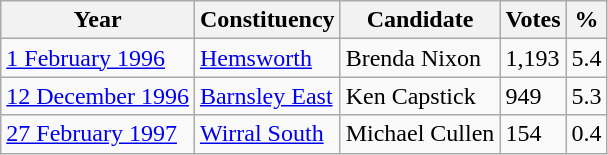<table class="wikitable">
<tr>
<th>Year</th>
<th>Constituency</th>
<th>Candidate</th>
<th>Votes</th>
<th>%</th>
</tr>
<tr>
<td><a href='#'>1 February 1996</a></td>
<td><a href='#'>Hemsworth</a></td>
<td>Brenda Nixon</td>
<td>1,193</td>
<td>5.4</td>
</tr>
<tr>
<td><a href='#'>12 December 1996</a></td>
<td><a href='#'>Barnsley East</a></td>
<td>Ken Capstick</td>
<td>949</td>
<td>5.3</td>
</tr>
<tr>
<td><a href='#'>27 February 1997</a></td>
<td><a href='#'>Wirral South</a></td>
<td>Michael Cullen</td>
<td>154</td>
<td>0.4</td>
</tr>
</table>
